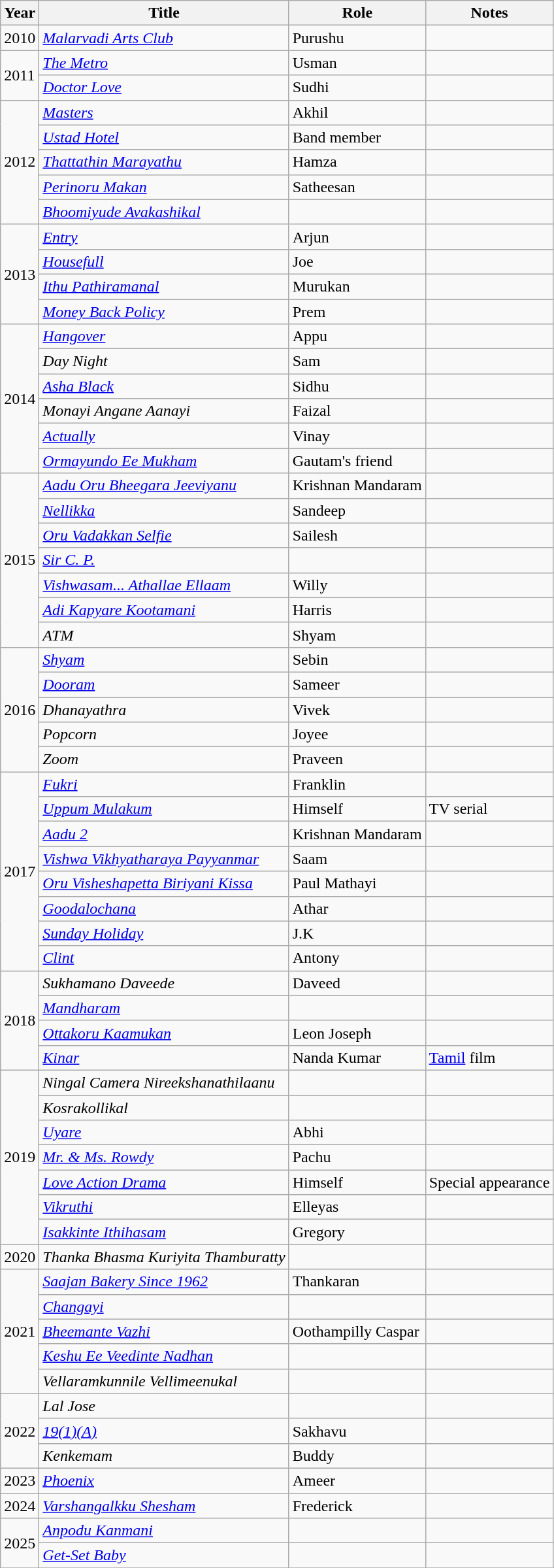<table class="wikitable sortable">
<tr>
<th>Year</th>
<th>Title</th>
<th>Role</th>
<th class="unsortable">Notes</th>
</tr>
<tr>
<td>2010</td>
<td><em><a href='#'>Malarvadi Arts Club</a></em></td>
<td>Purushu</td>
<td></td>
</tr>
<tr>
<td rowspan="2">2011</td>
<td><em><a href='#'>The Metro</a></em></td>
<td>Usman</td>
<td></td>
</tr>
<tr>
<td><em><a href='#'>Doctor Love</a></em></td>
<td>Sudhi</td>
<td></td>
</tr>
<tr>
<td rowspan="5">2012</td>
<td><em><a href='#'>Masters</a></em></td>
<td>Akhil</td>
<td></td>
</tr>
<tr>
<td><em><a href='#'>Ustad Hotel</a></em></td>
<td>Band member</td>
<td></td>
</tr>
<tr>
<td><em><a href='#'>Thattathin Marayathu</a></em></td>
<td>Hamza</td>
<td></td>
</tr>
<tr>
<td><em><a href='#'>Perinoru Makan</a></em></td>
<td>Satheesan</td>
<td></td>
</tr>
<tr>
<td><em><a href='#'>Bhoomiyude Avakashikal</a></em></td>
<td></td>
<td></td>
</tr>
<tr>
<td rowspan="4">2013</td>
<td><em><a href='#'>Entry</a></em></td>
<td>Arjun</td>
<td></td>
</tr>
<tr>
<td><em><a href='#'>Housefull</a></em></td>
<td>Joe</td>
<td></td>
</tr>
<tr>
<td><em><a href='#'>Ithu Pathiramanal</a></em></td>
<td>Murukan</td>
<td></td>
</tr>
<tr>
<td><em><a href='#'>Money Back Policy</a></em></td>
<td>Prem</td>
<td></td>
</tr>
<tr>
<td rowspan="6">2014</td>
<td><em><a href='#'>Hangover</a></em></td>
<td>Appu</td>
<td></td>
</tr>
<tr>
<td><em>Day Night</em></td>
<td>Sam</td>
<td></td>
</tr>
<tr>
<td><em><a href='#'>Asha Black</a></em></td>
<td>Sidhu</td>
<td></td>
</tr>
<tr>
<td><em>Monayi Angane Aanayi</em></td>
<td>Faizal</td>
<td></td>
</tr>
<tr>
<td><em><a href='#'>Actually</a></em></td>
<td>Vinay</td>
<td></td>
</tr>
<tr>
<td><em><a href='#'>Ormayundo Ee Mukham</a></em></td>
<td>Gautam's friend</td>
<td></td>
</tr>
<tr>
<td rowspan="7">2015</td>
<td><em><a href='#'>Aadu Oru Bheegara Jeeviyanu</a></em></td>
<td>Krishnan Mandaram</td>
<td></td>
</tr>
<tr>
<td><em><a href='#'>Nellikka</a></em></td>
<td>Sandeep</td>
<td></td>
</tr>
<tr>
<td><em><a href='#'>Oru Vadakkan Selfie</a></em></td>
<td>Sailesh</td>
<td></td>
</tr>
<tr>
<td><em><a href='#'>Sir C. P.</a></em></td>
<td></td>
<td></td>
</tr>
<tr>
<td><em><a href='#'>Vishwasam... Athallae Ellaam</a></em></td>
<td>Willy</td>
<td></td>
</tr>
<tr>
<td><em><a href='#'>Adi Kapyare Kootamani</a></em></td>
<td>Harris</td>
<td></td>
</tr>
<tr>
<td><em>ATM</em></td>
<td>Shyam</td>
<td></td>
</tr>
<tr>
<td rowspan=5>2016</td>
<td><em><a href='#'>Shyam</a></em></td>
<td>Sebin</td>
<td></td>
</tr>
<tr>
<td><em><a href='#'>Dooram</a></em></td>
<td>Sameer</td>
<td></td>
</tr>
<tr>
<td><em>Dhanayathra</em></td>
<td>Vivek</td>
<td></td>
</tr>
<tr>
<td><em>Popcorn</em></td>
<td>Joyee</td>
<td></td>
</tr>
<tr>
<td><em>Zoom</em></td>
<td>Praveen</td>
<td></td>
</tr>
<tr>
<td rowspan="8">2017</td>
<td><em><a href='#'>Fukri</a></em></td>
<td>Franklin</td>
<td></td>
</tr>
<tr>
<td><em><a href='#'>Uppum Mulakum</a></em></td>
<td>Himself</td>
<td>TV serial</td>
</tr>
<tr>
<td><em><a href='#'>Aadu 2</a></em></td>
<td>Krishnan Mandaram</td>
<td></td>
</tr>
<tr>
<td><em><a href='#'>Vishwa Vikhyatharaya Payyanmar</a></em></td>
<td>Saam</td>
<td></td>
</tr>
<tr>
<td><em><a href='#'>Oru Visheshapetta Biriyani Kissa</a></em></td>
<td>Paul Mathayi</td>
<td></td>
</tr>
<tr>
<td><em><a href='#'>Goodalochana</a></em></td>
<td>Athar</td>
<td></td>
</tr>
<tr>
<td><em><a href='#'>Sunday Holiday</a></em></td>
<td>J.K</td>
<td></td>
</tr>
<tr>
<td><em><a href='#'>Clint</a></em></td>
<td>Antony</td>
<td></td>
</tr>
<tr>
<td rowspan="4">2018</td>
<td><em>Sukhamano Daveede</em></td>
<td>Daveed</td>
<td></td>
</tr>
<tr>
<td><em><a href='#'>Mandharam</a></em></td>
<td></td>
<td></td>
</tr>
<tr>
<td><em><a href='#'>Ottakoru Kaamukan</a></em></td>
<td>Leon Joseph</td>
<td></td>
</tr>
<tr>
<td><em><a href='#'>Kinar</a></em></td>
<td>Nanda Kumar</td>
<td><a href='#'>Tamil</a> film</td>
</tr>
<tr>
<td rowspan="7">2019</td>
<td><em>Ningal Camera Nireekshanathilaanu</em></td>
<td></td>
<td></td>
</tr>
<tr>
<td><em>Kosrakollikal</em></td>
<td></td>
<td></td>
</tr>
<tr>
<td><em><a href='#'>Uyare</a></em></td>
<td>Abhi</td>
<td></td>
</tr>
<tr>
<td><em><a href='#'>Mr. & Ms. Rowdy</a></em></td>
<td>Pachu</td>
<td></td>
</tr>
<tr>
<td><em><a href='#'>Love Action Drama</a></em></td>
<td>Himself</td>
<td>Special appearance</td>
</tr>
<tr>
<td><em><a href='#'>Vikruthi</a></em></td>
<td>Elleyas</td>
<td></td>
</tr>
<tr>
<td><em><a href='#'>Isakkinte Ithihasam</a></em></td>
<td>Gregory</td>
<td></td>
</tr>
<tr>
<td>2020</td>
<td><em>Thanka Bhasma Kuriyita Thamburatty</em></td>
<td></td>
<td></td>
</tr>
<tr>
<td rowspan=5>2021</td>
<td><em><a href='#'>Saajan Bakery Since 1962</a></em></td>
<td>Thankaran</td>
<td></td>
</tr>
<tr>
<td><em><a href='#'>Changayi</a></em></td>
<td></td>
<td></td>
</tr>
<tr>
<td><em><a href='#'>Bheemante Vazhi</a></em></td>
<td>Oothampilly Caspar</td>
<td></td>
</tr>
<tr>
<td><em><a href='#'>Keshu Ee Veedinte Nadhan</a></em></td>
<td></td>
<td></td>
</tr>
<tr>
<td><em>Vellaramkunnile Vellimeenukal</em></td>
<td></td>
<td></td>
</tr>
<tr>
<td rowspan=3>2022</td>
<td><em>Lal Jose</em></td>
<td></td>
<td></td>
</tr>
<tr>
<td><em><a href='#'>19(1)(A)</a></em></td>
<td>Sakhavu</td>
<td></td>
</tr>
<tr>
<td><em>Kenkemam</em></td>
<td>Buddy</td>
<td></td>
</tr>
<tr>
<td>2023</td>
<td><em><a href='#'>Phoenix</a></em></td>
<td>Ameer</td>
<td></td>
</tr>
<tr>
<td>2024</td>
<td><em><a href='#'>Varshangalkku Shesham</a></em></td>
<td>Frederick</td>
<td></td>
</tr>
<tr>
<td rowspan=2>2025</td>
<td><em><a href='#'>Anpodu Kanmani</a></em></td>
<td></td>
<td></td>
</tr>
<tr>
<td><em><a href='#'>Get-Set Baby</a></em></td>
<td></td>
<td></td>
</tr>
<tr>
</tr>
</table>
